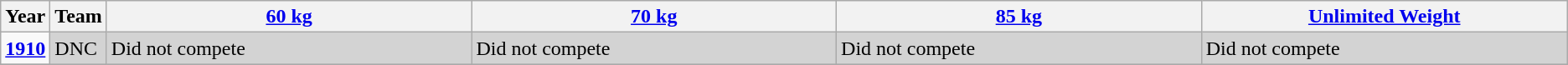<table class="wikitable sortable" style="font-size: 100%">
<tr>
<th>Year</th>
<th>Team</th>
<th width=300><a href='#'>60 kg</a></th>
<th width=300><a href='#'>70 kg</a></th>
<th width=300><a href='#'>85 kg</a></th>
<th width=300><a href='#'>Unlimited Weight</a></th>
</tr>
<tr>
<td><strong><a href='#'>1910</a></strong></td>
<td bgcolor="lightgray">DNC</td>
<td bgcolor="lightgray">Did not compete</td>
<td bgcolor="lightgray">Did not compete</td>
<td bgcolor="lightgray">Did not compete</td>
<td bgcolor="lightgray">Did not compete</td>
</tr>
<tr>
</tr>
</table>
